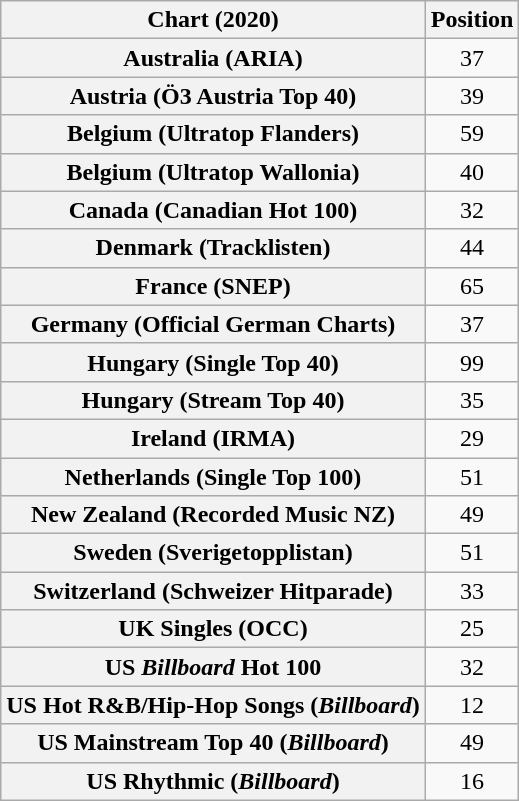<table class="wikitable sortable plainrowheaders" style="text-align:center">
<tr>
<th scope="col">Chart (2020)</th>
<th scope="col">Position</th>
</tr>
<tr>
<th scope="row">Australia (ARIA)</th>
<td>37</td>
</tr>
<tr>
<th scope="row">Austria (Ö3 Austria Top 40)</th>
<td>39</td>
</tr>
<tr>
<th scope="row">Belgium (Ultratop Flanders)</th>
<td>59</td>
</tr>
<tr>
<th scope="row">Belgium (Ultratop Wallonia)</th>
<td>40</td>
</tr>
<tr>
<th scope="row">Canada (Canadian Hot 100)</th>
<td>32</td>
</tr>
<tr>
<th scope="row">Denmark (Tracklisten)</th>
<td>44</td>
</tr>
<tr>
<th scope="row">France (SNEP)</th>
<td>65</td>
</tr>
<tr>
<th scope="row">Germany (Official German Charts)</th>
<td>37</td>
</tr>
<tr>
<th scope="row">Hungary (Single Top 40)</th>
<td>99</td>
</tr>
<tr>
<th scope="row">Hungary (Stream Top 40)</th>
<td>35</td>
</tr>
<tr>
<th scope="row">Ireland (IRMA)</th>
<td>29</td>
</tr>
<tr>
<th scope="row">Netherlands (Single Top 100)</th>
<td>51</td>
</tr>
<tr>
<th scope="row">New Zealand (Recorded Music NZ)</th>
<td>49</td>
</tr>
<tr>
<th scope="row">Sweden (Sverigetopplistan)</th>
<td>51</td>
</tr>
<tr>
<th scope="row">Switzerland (Schweizer Hitparade)</th>
<td>33</td>
</tr>
<tr>
<th scope="row">UK Singles (OCC)</th>
<td>25</td>
</tr>
<tr>
<th scope="row">US <em>Billboard</em> Hot 100</th>
<td>32</td>
</tr>
<tr>
<th scope="row">US Hot R&B/Hip-Hop Songs (<em>Billboard</em>)</th>
<td>12</td>
</tr>
<tr>
<th scope="row">US Mainstream Top 40 (<em>Billboard</em>)</th>
<td>49</td>
</tr>
<tr>
<th scope="row">US Rhythmic (<em>Billboard</em>)</th>
<td>16</td>
</tr>
</table>
